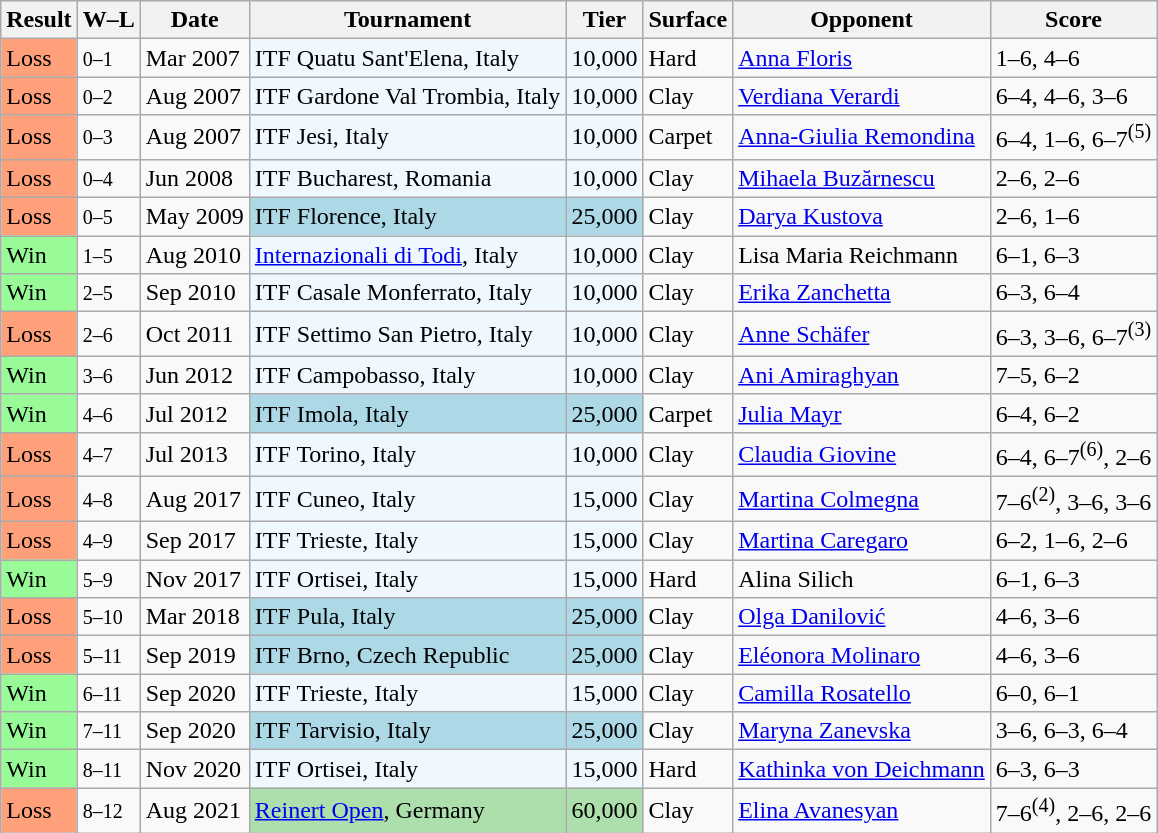<table class="sortable wikitable">
<tr>
<th>Result</th>
<th class="unsortable">W–L</th>
<th>Date</th>
<th>Tournament</th>
<th>Tier</th>
<th>Surface</th>
<th>Opponent</th>
<th class="unsortable">Score</th>
</tr>
<tr>
<td bgcolor=#ffa07a>Loss</td>
<td><small>0–1</small></td>
<td>Mar 2007</td>
<td bgcolor=#f0f8ff>ITF Quatu Sant'Elena, Italy</td>
<td bgcolor=#f0f8ff>10,000</td>
<td>Hard</td>
<td> <a href='#'>Anna Floris</a></td>
<td>1–6, 4–6</td>
</tr>
<tr>
<td bgcolor=#ffa07a>Loss</td>
<td><small>0–2</small></td>
<td>Aug 2007</td>
<td bgcolor=#f0f8ff>ITF Gardone Val Trombia, Italy</td>
<td bgcolor=#f0f8ff>10,000</td>
<td>Clay</td>
<td> <a href='#'>Verdiana Verardi</a></td>
<td>6–4, 4–6, 3–6</td>
</tr>
<tr>
<td bgcolor=#ffa07a>Loss</td>
<td><small>0–3</small></td>
<td>Aug 2007</td>
<td bgcolor=#f0f8ff>ITF Jesi, Italy</td>
<td bgcolor=#f0f8ff>10,000</td>
<td>Carpet</td>
<td> <a href='#'>Anna-Giulia Remondina</a></td>
<td>6–4, 1–6, 6–7<sup>(5)</sup></td>
</tr>
<tr>
<td bgcolor=#ffa07a>Loss</td>
<td><small>0–4</small></td>
<td>Jun 2008</td>
<td bgcolor=#f0f8ff>ITF Bucharest, Romania</td>
<td bgcolor=#f0f8ff>10,000</td>
<td>Clay</td>
<td> <a href='#'>Mihaela Buzărnescu</a></td>
<td>2–6, 2–6</td>
</tr>
<tr>
<td bgcolor=#ffa07a>Loss</td>
<td><small>0–5</small></td>
<td>May 2009</td>
<td bgcolor=lightblue>ITF Florence, Italy</td>
<td bgcolor=lightblue>25,000</td>
<td>Clay</td>
<td> <a href='#'>Darya Kustova</a></td>
<td>2–6, 1–6</td>
</tr>
<tr>
<td bgcolor=#98FB98>Win</td>
<td><small>1–5</small></td>
<td>Aug 2010</td>
<td bgcolor=#f0f8ff><a href='#'>Internazionali di Todi</a>, Italy</td>
<td bgcolor=#f0f8ff>10,000</td>
<td>Clay</td>
<td> Lisa Maria Reichmann</td>
<td>6–1, 6–3</td>
</tr>
<tr>
<td bgcolor=#98FB98>Win</td>
<td><small>2–5</small></td>
<td>Sep 2010</td>
<td bgcolor=#f0f8ff>ITF Casale Monferrato, Italy</td>
<td bgcolor=#f0f8ff>10,000</td>
<td>Clay</td>
<td> <a href='#'>Erika Zanchetta</a></td>
<td>6–3, 6–4</td>
</tr>
<tr>
<td bgcolor=#ffa07a>Loss</td>
<td><small>2–6</small></td>
<td>Oct 2011</td>
<td bgcolor=#f0f8ff>ITF Settimo San Pietro, Italy</td>
<td bgcolor=#f0f8ff>10,000</td>
<td>Clay</td>
<td> <a href='#'>Anne Schäfer</a></td>
<td>6–3, 3–6, 6–7<sup>(3)</sup></td>
</tr>
<tr>
<td bgcolor=#98FB98>Win</td>
<td><small>3–6</small></td>
<td>Jun 2012</td>
<td bgcolor=#f0f8ff>ITF Campobasso, Italy</td>
<td bgcolor=#f0f8ff>10,000</td>
<td>Clay</td>
<td> <a href='#'>Ani Amiraghyan</a></td>
<td>7–5, 6–2</td>
</tr>
<tr>
<td bgcolor=#98FB98>Win</td>
<td><small>4–6</small></td>
<td>Jul 2012</td>
<td bgcolor=lightblue>ITF Imola, Italy</td>
<td bgcolor=lightblue>25,000</td>
<td>Carpet</td>
<td> <a href='#'>Julia Mayr</a></td>
<td>6–4, 6–2</td>
</tr>
<tr>
<td bgcolor=#ffa07a>Loss</td>
<td><small>4–7</small></td>
<td>Jul 2013</td>
<td bgcolor=#f0f8ff>ITF Torino, Italy</td>
<td bgcolor=#f0f8ff>10,000</td>
<td>Clay</td>
<td> <a href='#'>Claudia Giovine</a></td>
<td>6–4, 6–7<sup>(6)</sup>, 2–6</td>
</tr>
<tr>
<td bgcolor=#ffa07a>Loss</td>
<td><small>4–8</small></td>
<td>Aug 2017</td>
<td style="background:#f0f8ff;">ITF Cuneo, Italy</td>
<td style="background:#f0f8ff;">15,000</td>
<td>Clay</td>
<td> <a href='#'>Martina Colmegna</a></td>
<td>7–6<sup>(2)</sup>, 3–6, 3–6</td>
</tr>
<tr>
<td bgcolor=#ffa07a>Loss</td>
<td><small>4–9</small></td>
<td>Sep 2017</td>
<td style="background:#f0f8ff;">ITF Trieste, Italy</td>
<td style="background:#f0f8ff;">15,000</td>
<td>Clay</td>
<td> <a href='#'>Martina Caregaro</a></td>
<td>6–2, 1–6, 2–6</td>
</tr>
<tr>
<td bgcolor=#98FB98>Win</td>
<td><small>5–9</small></td>
<td>Nov 2017</td>
<td style="background:#f0f8ff;">ITF Ortisei, Italy</td>
<td style="background:#f0f8ff;">15,000</td>
<td>Hard</td>
<td> Alina Silich</td>
<td>6–1, 6–3</td>
</tr>
<tr>
<td bgcolor=#ffa07a>Loss</td>
<td><small>5–10</small></td>
<td>Mar 2018</td>
<td bgcolor=lightblue>ITF Pula, Italy</td>
<td bgcolor=lightblue>25,000</td>
<td>Clay</td>
<td> <a href='#'>Olga Danilović</a></td>
<td>4–6, 3–6</td>
</tr>
<tr>
<td bgcolor=#ffa07a>Loss</td>
<td><small>5–11</small></td>
<td>Sep 2019</td>
<td bgcolor=lightblue>ITF Brno, Czech Republic</td>
<td bgcolor=lightblue>25,000</td>
<td>Clay</td>
<td> <a href='#'>Eléonora Molinaro</a></td>
<td>4–6, 3–6</td>
</tr>
<tr>
<td bgcolor=#98FB98>Win</td>
<td><small>6–11</small></td>
<td>Sep 2020</td>
<td style="background:#f0f8ff;">ITF Trieste, Italy</td>
<td style="background:#f0f8ff;">15,000</td>
<td>Clay</td>
<td> <a href='#'>Camilla Rosatello</a></td>
<td>6–0, 6–1</td>
</tr>
<tr>
<td bgcolor=#98FB98>Win</td>
<td><small>7–11</small></td>
<td>Sep 2020</td>
<td bgcolor=lightblue>ITF Tarvisio, Italy</td>
<td bgcolor=lightblue>25,000</td>
<td>Clay</td>
<td> <a href='#'>Maryna Zanevska</a></td>
<td>3–6, 6–3, 6–4</td>
</tr>
<tr>
<td bgcolor=#98FB98>Win</td>
<td><small>8–11</small></td>
<td>Nov 2020</td>
<td style="background:#f0f8ff;">ITF Ortisei, Italy</td>
<td style="background:#f0f8ff;">15,000</td>
<td>Hard</td>
<td> <a href='#'>Kathinka von Deichmann</a></td>
<td>6–3, 6–3</td>
</tr>
<tr>
<td bgcolor=#ffa07a>Loss</td>
<td><small>8–12</small></td>
<td>Aug 2021</td>
<td bgcolor=#addfad><a href='#'>Reinert Open</a>, Germany</td>
<td bgcolor=#addfad>60,000</td>
<td>Clay</td>
<td> <a href='#'>Elina Avanesyan</a></td>
<td>7–6<sup>(4)</sup>, 2–6, 2–6</td>
</tr>
</table>
